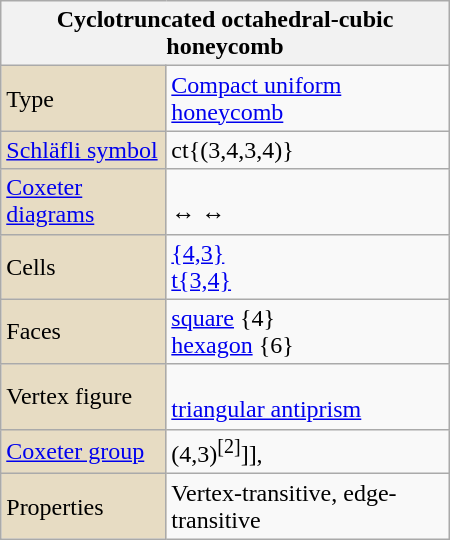<table class="wikitable" align="right" style="margin-left:10px" width="300">
<tr>
<th bgcolor=#e7dcc3 colspan=2>Cyclotruncated octahedral-cubic honeycomb</th>
</tr>
<tr>
<td bgcolor=#e7dcc3>Type</td>
<td><a href='#'>Compact uniform honeycomb</a></td>
</tr>
<tr>
<td bgcolor=#e7dcc3><a href='#'>Schläfli symbol</a></td>
<td>ct{(3,4,3,4)}</td>
</tr>
<tr>
<td bgcolor=#e7dcc3><a href='#'>Coxeter diagrams</a></td>
<td><br> ↔  ↔ </td>
</tr>
<tr>
<td bgcolor=#e7dcc3>Cells</td>
<td><a href='#'>{4,3}</a> <br><a href='#'>t{3,4}</a> </td>
</tr>
<tr>
<td bgcolor=#e7dcc3>Faces</td>
<td><a href='#'>square</a> {4}<br><a href='#'>hexagon</a> {6}</td>
</tr>
<tr>
<td bgcolor=#e7dcc3>Vertex figure</td>
<td><br><a href='#'>triangular antiprism</a></td>
</tr>
<tr>
<td bgcolor=#e7dcc3><a href='#'>Coxeter group</a></td>
<td>(4,3)<sup>[2]</sup>]], </td>
</tr>
<tr>
<td bgcolor=#e7dcc3>Properties</td>
<td>Vertex-transitive, edge-transitive</td>
</tr>
</table>
